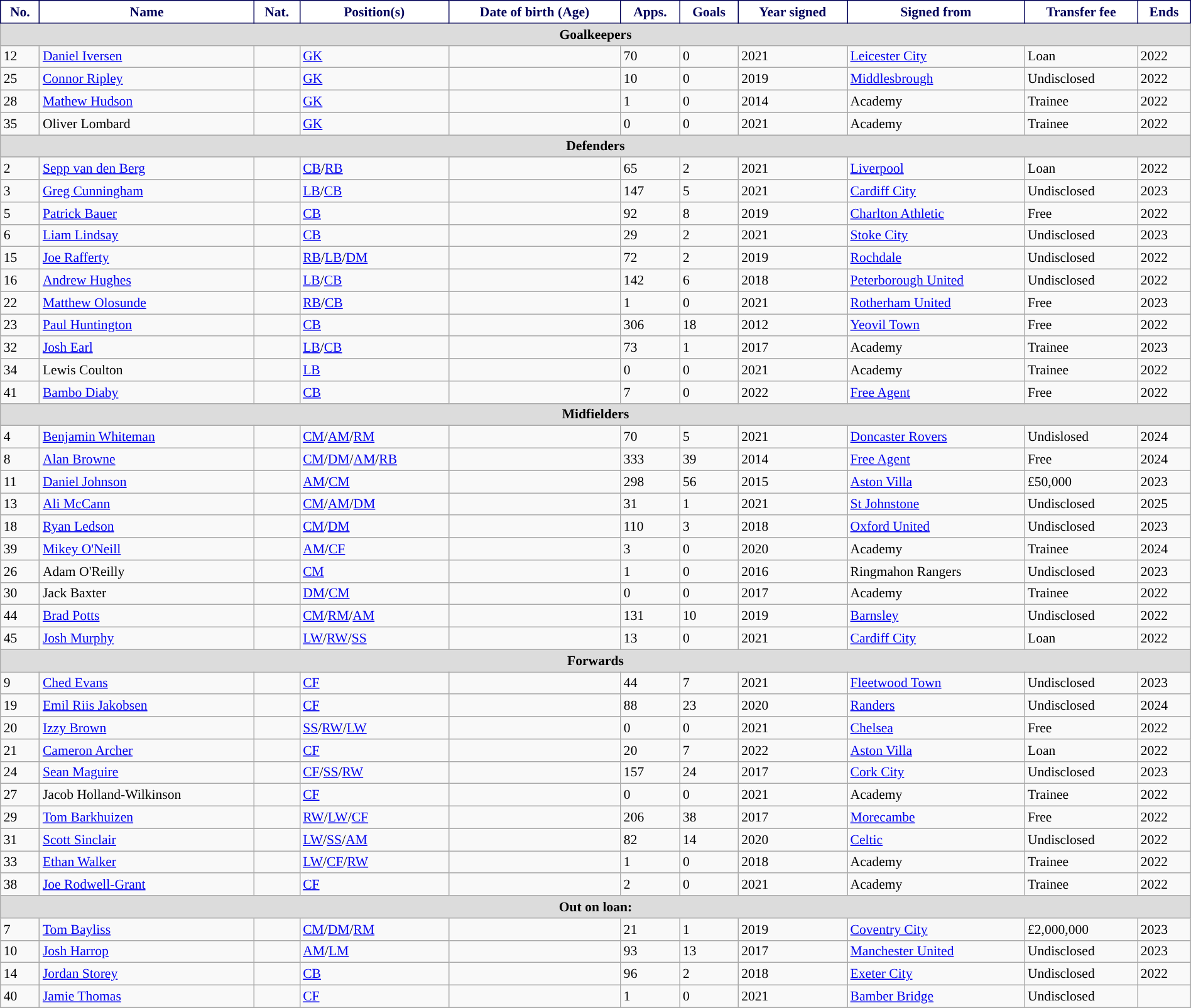<table class="wikitable" style="font-size:90%;width:100%">
<tr>
<th style="background:#ffffff;color:#00005a;border:1px solid #000056">No.</th>
<th style="background:#ffffff;color:#00005a;border:1px solid #000056">Name</th>
<th style="background:#ffffff;color:#00005a;border:1px solid #000056">Nat.</th>
<th style="background:#ffffff;color:#00005a;border:1px solid #000056">Position(s)</th>
<th style="background:#ffffff;color:#00005a;border:1px solid #000056">Date of birth (Age)</th>
<th style="background:#ffffff;color:#00005a;border:1px solid #000056">Apps.</th>
<th style="background:#ffffff;color:#00005a;border:1px solid #000056">Goals</th>
<th style="background:#ffffff;color:#00005a;border:1px solid #000056">Year signed</th>
<th style="background:#ffffff;color:#00005a;border:1px solid #000056">Signed from</th>
<th style="background:#ffffff;color:#00005a;border:1px solid #000056">Transfer fee</th>
<th style="background:#ffffff;color:#00005a;border:1px solid #000056">Ends</th>
</tr>
<tr>
<th colspan=11 style="background:#dcdcdc">Goalkeepers</th>
</tr>
<tr>
<td>12</td>
<td><a href='#'>Daniel Iversen</a></td>
<td></td>
<td><a href='#'>GK</a></td>
<td></td>
<td>70</td>
<td>0</td>
<td>2021</td>
<td> <a href='#'>Leicester City</a></td>
<td>Loan</td>
<td>2022</td>
</tr>
<tr>
<td>25</td>
<td><a href='#'>Connor Ripley</a></td>
<td></td>
<td><a href='#'>GK</a></td>
<td></td>
<td>10</td>
<td>0</td>
<td>2019</td>
<td> <a href='#'>Middlesbrough</a></td>
<td>Undisclosed</td>
<td>2022</td>
</tr>
<tr>
<td>28</td>
<td><a href='#'>Mathew Hudson</a></td>
<td></td>
<td><a href='#'>GK</a></td>
<td></td>
<td>1</td>
<td>0</td>
<td>2014</td>
<td>Academy</td>
<td>Trainee</td>
<td>2022</td>
</tr>
<tr>
<td>35</td>
<td>Oliver Lombard</td>
<td></td>
<td><a href='#'>GK</a></td>
<td></td>
<td>0</td>
<td>0</td>
<td>2021</td>
<td>Academy</td>
<td>Trainee</td>
<td>2022</td>
</tr>
<tr>
<th colspan=11 style="background:#dcdcdc">Defenders</th>
</tr>
<tr>
<td>2</td>
<td><a href='#'>Sepp van den Berg</a></td>
<td></td>
<td><a href='#'>CB</a>/<a href='#'>RB</a></td>
<td></td>
<td>65</td>
<td>2</td>
<td>2021</td>
<td> <a href='#'>Liverpool</a></td>
<td>Loan</td>
<td>2022</td>
</tr>
<tr>
<td>3</td>
<td><a href='#'>Greg Cunningham</a></td>
<td></td>
<td><a href='#'>LB</a>/<a href='#'>CB</a></td>
<td></td>
<td>147</td>
<td>5</td>
<td>2021</td>
<td> <a href='#'>Cardiff City</a></td>
<td>Undisclosed</td>
<td>2023</td>
</tr>
<tr>
<td>5</td>
<td><a href='#'>Patrick Bauer</a></td>
<td></td>
<td><a href='#'>CB</a></td>
<td></td>
<td>92</td>
<td>8</td>
<td>2019</td>
<td> <a href='#'>Charlton Athletic</a></td>
<td>Free</td>
<td>2022</td>
</tr>
<tr>
<td>6</td>
<td><a href='#'>Liam Lindsay</a></td>
<td></td>
<td><a href='#'>CB</a></td>
<td></td>
<td>29</td>
<td>2</td>
<td>2021</td>
<td> <a href='#'>Stoke City</a></td>
<td>Undisclosed</td>
<td>2023</td>
</tr>
<tr>
<td>15</td>
<td><a href='#'>Joe Rafferty</a></td>
<td></td>
<td><a href='#'>RB</a>/<a href='#'>LB</a>/<a href='#'>DM</a></td>
<td></td>
<td>72</td>
<td>2</td>
<td>2019</td>
<td> <a href='#'>Rochdale</a></td>
<td>Undisclosed</td>
<td>2022</td>
</tr>
<tr>
<td>16</td>
<td><a href='#'>Andrew Hughes</a></td>
<td></td>
<td><a href='#'>LB</a>/<a href='#'>CB</a></td>
<td></td>
<td>142</td>
<td>6</td>
<td>2018</td>
<td> <a href='#'>Peterborough United</a></td>
<td>Undisclosed</td>
<td>2022</td>
</tr>
<tr>
<td>22</td>
<td><a href='#'>Matthew Olosunde</a></td>
<td></td>
<td><a href='#'>RB</a>/<a href='#'>CB</a></td>
<td></td>
<td>1</td>
<td>0</td>
<td>2021</td>
<td> <a href='#'>Rotherham United</a></td>
<td>Free</td>
<td>2023</td>
</tr>
<tr>
<td>23</td>
<td><a href='#'>Paul Huntington</a></td>
<td></td>
<td><a href='#'>CB</a></td>
<td></td>
<td>306</td>
<td>18</td>
<td>2012</td>
<td> <a href='#'>Yeovil Town</a></td>
<td>Free</td>
<td>2022</td>
</tr>
<tr>
<td>32</td>
<td><a href='#'>Josh Earl</a></td>
<td></td>
<td><a href='#'>LB</a>/<a href='#'>CB</a></td>
<td></td>
<td>73</td>
<td>1</td>
<td>2017</td>
<td>Academy</td>
<td>Trainee</td>
<td>2023</td>
</tr>
<tr>
<td>34</td>
<td>Lewis Coulton</td>
<td></td>
<td><a href='#'>LB</a></td>
<td></td>
<td>0</td>
<td>0</td>
<td>2021</td>
<td>Academy</td>
<td>Trainee</td>
<td>2022</td>
</tr>
<tr>
<td>41</td>
<td><a href='#'>Bambo Diaby</a></td>
<td></td>
<td><a href='#'>CB</a></td>
<td></td>
<td>7</td>
<td>0</td>
<td>2022</td>
<td><a href='#'>Free Agent</a></td>
<td>Free</td>
<td>2022</td>
</tr>
<tr>
<th colspan=11 style="background:#dcdcdc">Midfielders</th>
</tr>
<tr>
<td>4</td>
<td><a href='#'>Benjamin Whiteman</a></td>
<td></td>
<td><a href='#'>CM</a>/<a href='#'>AM</a>/<a href='#'>RM</a></td>
<td></td>
<td>70</td>
<td>5</td>
<td>2021</td>
<td> <a href='#'>Doncaster Rovers</a></td>
<td>Undislosed</td>
<td>2024</td>
</tr>
<tr>
<td>8</td>
<td><a href='#'>Alan Browne</a></td>
<td></td>
<td><a href='#'>CM</a>/<a href='#'>DM</a>/<a href='#'>AM</a>/<a href='#'>RB</a></td>
<td></td>
<td>333</td>
<td>39</td>
<td>2014</td>
<td><a href='#'>Free Agent</a></td>
<td>Free</td>
<td>2024</td>
</tr>
<tr>
<td>11</td>
<td><a href='#'>Daniel Johnson</a></td>
<td></td>
<td><a href='#'>AM</a>/<a href='#'>CM</a></td>
<td></td>
<td>298</td>
<td>56</td>
<td>2015</td>
<td> <a href='#'>Aston Villa</a></td>
<td>£50,000</td>
<td>2023</td>
</tr>
<tr>
<td>13</td>
<td><a href='#'>Ali McCann</a></td>
<td></td>
<td><a href='#'>CM</a>/<a href='#'>AM</a>/<a href='#'>DM</a></td>
<td></td>
<td>31</td>
<td>1</td>
<td>2021</td>
<td> <a href='#'>St Johnstone</a></td>
<td>Undisclosed</td>
<td>2025</td>
</tr>
<tr>
<td>18</td>
<td><a href='#'>Ryan Ledson</a></td>
<td></td>
<td><a href='#'>CM</a>/<a href='#'>DM</a></td>
<td></td>
<td>110</td>
<td>3</td>
<td>2018</td>
<td> <a href='#'>Oxford United</a></td>
<td>Undisclosed</td>
<td>2023</td>
</tr>
<tr>
<td>39</td>
<td><a href='#'>Mikey O'Neill</a></td>
<td></td>
<td><a href='#'>AM</a>/<a href='#'>CF</a></td>
<td></td>
<td>3</td>
<td>0</td>
<td>2020</td>
<td>Academy</td>
<td>Trainee</td>
<td>2024</td>
</tr>
<tr>
<td>26</td>
<td>Adam O'Reilly</td>
<td></td>
<td><a href='#'>CM</a></td>
<td></td>
<td>1</td>
<td>0</td>
<td>2016</td>
<td> Ringmahon Rangers</td>
<td>Undisclosed</td>
<td>2023</td>
</tr>
<tr>
<td>30</td>
<td>Jack Baxter</td>
<td></td>
<td><a href='#'>DM</a>/<a href='#'>CM</a></td>
<td></td>
<td>0</td>
<td>0</td>
<td>2017</td>
<td>Academy</td>
<td>Trainee</td>
<td>2022</td>
</tr>
<tr>
<td>44</td>
<td><a href='#'>Brad Potts</a></td>
<td></td>
<td><a href='#'>CM</a>/<a href='#'>RM</a>/<a href='#'>AM</a></td>
<td></td>
<td>131</td>
<td>10</td>
<td>2019</td>
<td> <a href='#'>Barnsley</a></td>
<td>Undisclosed</td>
<td>2022</td>
</tr>
<tr>
<td>45</td>
<td><a href='#'>Josh Murphy</a></td>
<td></td>
<td><a href='#'>LW</a>/<a href='#'>RW</a>/<a href='#'>SS</a></td>
<td></td>
<td>13</td>
<td>0</td>
<td>2021</td>
<td> <a href='#'>Cardiff City</a></td>
<td>Loan</td>
<td>2022</td>
</tr>
<tr>
<th colspan=11 style="background:#dcdcdc">Forwards</th>
</tr>
<tr>
<td>9</td>
<td><a href='#'>Ched Evans</a></td>
<td></td>
<td><a href='#'>CF</a></td>
<td></td>
<td>44</td>
<td>7</td>
<td>2021</td>
<td> <a href='#'>Fleetwood Town</a></td>
<td>Undisclosed</td>
<td>2023</td>
</tr>
<tr>
<td>19</td>
<td><a href='#'>Emil Riis Jakobsen</a></td>
<td></td>
<td><a href='#'>CF</a></td>
<td></td>
<td>88</td>
<td>23</td>
<td>2020</td>
<td> <a href='#'>Randers</a></td>
<td>Undisclosed</td>
<td>2024</td>
</tr>
<tr>
<td>20</td>
<td><a href='#'>Izzy Brown</a></td>
<td></td>
<td><a href='#'>SS</a>/<a href='#'>RW</a>/<a href='#'>LW</a></td>
<td></td>
<td>0</td>
<td>0</td>
<td>2021</td>
<td> <a href='#'>Chelsea</a></td>
<td>Free</td>
<td>2022</td>
</tr>
<tr>
<td>21</td>
<td><a href='#'>Cameron Archer</a></td>
<td></td>
<td><a href='#'>CF</a></td>
<td></td>
<td>20</td>
<td>7</td>
<td>2022</td>
<td> <a href='#'>Aston Villa</a></td>
<td>Loan</td>
<td>2022</td>
</tr>
<tr>
<td>24</td>
<td><a href='#'>Sean Maguire</a></td>
<td></td>
<td><a href='#'>CF</a>/<a href='#'>SS</a>/<a href='#'>RW</a></td>
<td></td>
<td>157</td>
<td>24</td>
<td>2017</td>
<td> <a href='#'>Cork City</a></td>
<td>Undisclosed</td>
<td>2023</td>
</tr>
<tr>
<td>27</td>
<td>Jacob Holland-Wilkinson</td>
<td></td>
<td><a href='#'>CF</a></td>
<td></td>
<td>0</td>
<td>0</td>
<td>2021</td>
<td>Academy</td>
<td>Trainee</td>
<td>2022</td>
</tr>
<tr>
<td>29</td>
<td><a href='#'>Tom Barkhuizen</a></td>
<td></td>
<td><a href='#'>RW</a>/<a href='#'>LW</a>/<a href='#'>CF</a></td>
<td></td>
<td>206</td>
<td>38</td>
<td>2017</td>
<td> <a href='#'>Morecambe</a></td>
<td>Free</td>
<td>2022</td>
</tr>
<tr>
<td>31</td>
<td><a href='#'>Scott Sinclair</a></td>
<td></td>
<td><a href='#'>LW</a>/<a href='#'>SS</a>/<a href='#'>AM</a></td>
<td></td>
<td>82</td>
<td>14</td>
<td>2020</td>
<td> <a href='#'>Celtic</a></td>
<td>Undisclosed</td>
<td>2022</td>
</tr>
<tr>
<td>33</td>
<td><a href='#'>Ethan Walker</a></td>
<td></td>
<td><a href='#'>LW</a>/<a href='#'>CF</a>/<a href='#'>RW</a></td>
<td></td>
<td>1</td>
<td>0</td>
<td>2018</td>
<td>Academy</td>
<td>Trainee</td>
<td>2022</td>
</tr>
<tr>
<td>38</td>
<td><a href='#'>Joe Rodwell-Grant</a></td>
<td></td>
<td><a href='#'>CF</a></td>
<td></td>
<td>2</td>
<td>0</td>
<td>2021</td>
<td>Academy</td>
<td>Trainee</td>
<td>2022</td>
</tr>
<tr>
<th colspan=11 style="background:#dcdcdc">Out on loan:</th>
</tr>
<tr>
<td>7</td>
<td><a href='#'>Tom Bayliss</a></td>
<td></td>
<td><a href='#'>CM</a>/<a href='#'>DM</a>/<a href='#'>RM</a></td>
<td></td>
<td>21</td>
<td>1</td>
<td>2019</td>
<td> <a href='#'>Coventry City</a></td>
<td>£2,000,000</td>
<td>2023</td>
</tr>
<tr>
<td>10</td>
<td><a href='#'>Josh Harrop</a></td>
<td></td>
<td><a href='#'>AM</a>/<a href='#'>LM</a></td>
<td></td>
<td>93</td>
<td>13</td>
<td>2017</td>
<td> <a href='#'>Manchester United</a></td>
<td>Undisclosed</td>
<td>2023</td>
</tr>
<tr>
<td>14</td>
<td><a href='#'>Jordan Storey</a></td>
<td></td>
<td><a href='#'>CB</a></td>
<td></td>
<td>96</td>
<td>2</td>
<td>2018</td>
<td> <a href='#'>Exeter City</a></td>
<td>Undisclosed</td>
<td>2022</td>
</tr>
<tr>
<td>40</td>
<td><a href='#'>Jamie Thomas</a></td>
<td></td>
<td><a href='#'>CF</a></td>
<td></td>
<td>1</td>
<td>0</td>
<td>2021</td>
<td> <a href='#'>Bamber Bridge</a></td>
<td>Undisclosed</td>
</tr>
<tr>
</tr>
</table>
